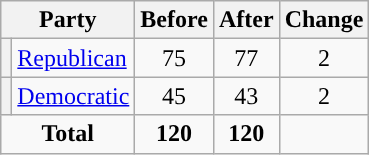<table class="wikitable" style="text-align:center;">
<tr>
<th colspan="2">Party</th>
<th>Before</th>
<th>After</th>
<th>Change</th>
</tr>
<tr>
<th style="background-color:"></th>
<td style="text-align:left;"><a href='#'>Republican</a></td>
<td>75</td>
<td>77</td>
<td> 2</td>
</tr>
<tr>
<th style="background-color:"></th>
<td style="text-align:left;"><a href='#'>Democratic</a></td>
<td>45</td>
<td>43</td>
<td> 2</td>
</tr>
<tr>
<td colspan="2"><strong>Total</strong></td>
<td><strong>120</strong></td>
<td><strong>120</strong></td>
<td></td>
</tr>
</table>
